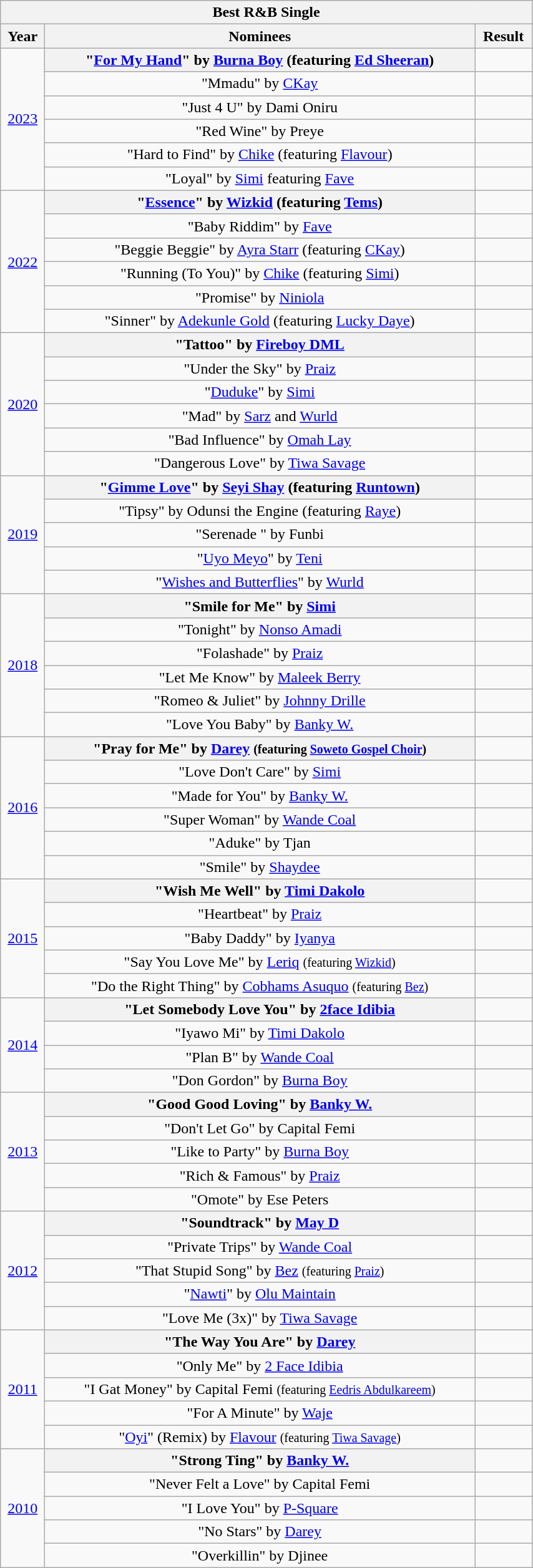<table class="wikitable"  style="text-align:center; width:45%;">
<tr>
<th colspan="4">Best R&B Single</th>
</tr>
<tr>
<th>Year</th>
<th>Nominees</th>
<th>Result</th>
</tr>
<tr>
<td rowspan="6"><a href='#'>2023</a></td>
<th>"<a href='#'>For My Hand</a>" by <a href='#'>Burna Boy</a> <span>(featuring <a href='#'>Ed Sheeran</a>)</span></th>
<td></td>
</tr>
<tr>
<td>"Mmadu" by <a href='#'>CKay</a></td>
<td></td>
</tr>
<tr>
<td>"Just 4 U" by Dami Oniru</td>
<td></td>
</tr>
<tr>
<td>"Red Wine" by Preye</td>
<td></td>
</tr>
<tr>
<td>"Hard to Find" by <a href='#'>Chike</a> <span>(featuring <a href='#'>Flavour</a>)</span></td>
<td></td>
</tr>
<tr>
<td>"Loyal" by <a href='#'>Simi</a> featuring <a href='#'>Fave</a></td>
<td></td>
</tr>
<tr>
<td rowspan="6"><a href='#'>2022</a></td>
<th>"<a href='#'>Essence</a>" by <a href='#'>Wizkid</a> <span>(featuring <a href='#'>Tems</a>)</span></th>
<td></td>
</tr>
<tr>
<td>"Baby Riddim" by <a href='#'>Fave</a></td>
<td></td>
</tr>
<tr>
<td>"Beggie Beggie" by <a href='#'>Ayra Starr</a> <span>(featuring <a href='#'>CKay</a>)</span></td>
<td></td>
</tr>
<tr>
<td>"Running (To You)" by <a href='#'>Chike</a> <span>(featuring <a href='#'>Simi</a>)</span></td>
<td></td>
</tr>
<tr>
<td>"Promise" by <a href='#'>Niniola</a></td>
<td></td>
</tr>
<tr>
<td>"Sinner" by <a href='#'>Adekunle Gold</a> <span>(featuring <a href='#'>Lucky Daye</a>)</span></td>
<td></td>
</tr>
<tr>
<td rowspan="6"><a href='#'>2020</a></td>
<th>"Tattoo" by <a href='#'>Fireboy DML</a></th>
<td></td>
</tr>
<tr>
<td>"Under the Sky" by <a href='#'>Praiz</a></td>
<td></td>
</tr>
<tr>
<td>"<a href='#'>Duduke</a>" by <a href='#'>Simi</a></td>
<td></td>
</tr>
<tr>
<td>"Mad" by <a href='#'>Sarz</a> and <a href='#'>Wurld</a></td>
<td></td>
</tr>
<tr>
<td>"Bad Influence" by <a href='#'>Omah Lay</a></td>
<td></td>
</tr>
<tr>
<td>"Dangerous Love" by <a href='#'>Tiwa Savage</a></td>
<td></td>
</tr>
<tr>
<td rowspan="5"><a href='#'>2019</a></td>
<th>"<a href='#'>Gimme Love</a>" by <a href='#'>Seyi Shay</a> <span>(featuring <a href='#'>Runtown</a>)</span></th>
<td></td>
</tr>
<tr>
<td>"Tipsy" by Odunsi the Engine <span>(featuring <a href='#'>Raye</a>)</span></td>
<td></td>
</tr>
<tr>
<td>"Serenade " by Funbi</td>
<td></td>
</tr>
<tr>
<td>"<a href='#'>Uyo Meyo</a>" by <a href='#'>Teni</a></td>
<td></td>
</tr>
<tr>
<td>"<a href='#'>Wishes and Butterflies</a>" by <a href='#'>Wurld</a></td>
<td></td>
</tr>
<tr>
<td rowspan="6"><a href='#'>2018</a></td>
<th>"Smile for Me" by <a href='#'>Simi</a></th>
<td></td>
</tr>
<tr>
<td>"Tonight" by <a href='#'>Nonso Amadi</a></td>
<td></td>
</tr>
<tr>
<td>"Folashade" by <a href='#'>Praiz</a></td>
<td></td>
</tr>
<tr>
<td>"Let Me Know" by <a href='#'>Maleek Berry</a></td>
<td></td>
</tr>
<tr>
<td>"Romeo & Juliet" by <a href='#'>Johnny Drille</a></td>
<td></td>
</tr>
<tr>
<td>"Love You Baby" by <a href='#'>Banky W.</a></td>
<td></td>
</tr>
<tr>
<td rowspan="6"><a href='#'>2016</a></td>
<th>"Pray for Me" by <a href='#'>Darey</a> <small>(featuring <a href='#'>Soweto Gospel Choir</a>)</small></th>
<td></td>
</tr>
<tr>
<td>"Love Don't Care" by <a href='#'>Simi</a></td>
<td></td>
</tr>
<tr>
<td>"Made for You" by <a href='#'>Banky W.</a></td>
<td></td>
</tr>
<tr>
<td>"Super Woman" by <a href='#'>Wande Coal</a></td>
<td></td>
</tr>
<tr>
<td>"Aduke" by Tjan</td>
<td></td>
</tr>
<tr>
<td>"Smile" by <a href='#'>Shaydee</a></td>
<td></td>
</tr>
<tr>
<td rowspan="5"><a href='#'>2015</a></td>
<th>"Wish Me Well" by <a href='#'>Timi Dakolo</a></th>
<td></td>
</tr>
<tr>
<td>"Heartbeat" by <a href='#'>Praiz</a></td>
<td></td>
</tr>
<tr>
<td>"Baby Daddy" by <a href='#'>Iyanya</a></td>
<td></td>
</tr>
<tr>
<td>"Say You Love Me" by <a href='#'>Leriq</a> <small>(featuring <a href='#'>Wizkid</a>)</small></td>
<td></td>
</tr>
<tr>
<td>"Do the Right Thing" by <a href='#'>Cobhams Asuquo</a> <small>(featuring <a href='#'>Bez</a>)</small></td>
<td></td>
</tr>
<tr>
<td rowspan="4"><a href='#'>2014</a></td>
<th>"Let Somebody Love You" by <a href='#'>2face Idibia</a></th>
<td></td>
</tr>
<tr>
<td>"Iyawo Mi" by <a href='#'>Timi Dakolo</a></td>
<td></td>
</tr>
<tr>
<td>"Plan B" by <a href='#'>Wande Coal</a></td>
<td></td>
</tr>
<tr>
<td>"Don Gordon" by <a href='#'>Burna Boy</a></td>
<td></td>
</tr>
<tr>
<td rowspan="5"><a href='#'>2013</a></td>
<th>"Good Good Loving" by <a href='#'>Banky W.</a></th>
<td></td>
</tr>
<tr>
<td>"Don't Let Go" by Capital Femi</td>
<td></td>
</tr>
<tr>
<td>"Like to Party" by <a href='#'>Burna Boy</a></td>
<td></td>
</tr>
<tr>
<td>"Rich & Famous" by <a href='#'>Praiz</a></td>
<td></td>
</tr>
<tr>
<td>"Omote" by Ese Peters</td>
<td></td>
</tr>
<tr>
<td rowspan="5"><a href='#'>2012</a></td>
<th>"Soundtrack" by <a href='#'>May D</a></th>
<td></td>
</tr>
<tr>
<td>"Private Trips" by <a href='#'>Wande Coal</a></td>
<td></td>
</tr>
<tr>
<td>"That Stupid Song" by <a href='#'>Bez</a> <small>(featuring <a href='#'>Praiz</a>)</small></td>
<td></td>
</tr>
<tr>
<td>"<a href='#'>Nawti</a>" by <a href='#'>Olu Maintain</a></td>
<td></td>
</tr>
<tr>
<td>"Love Me (3x)" by <a href='#'>Tiwa Savage</a></td>
<td></td>
</tr>
<tr>
<td rowspan="5"><a href='#'>2011</a></td>
<th>"The Way You Are" by <a href='#'>Darey</a></th>
<td></td>
</tr>
<tr>
<td>"Only Me" by <a href='#'>2 Face Idibia</a></td>
<td></td>
</tr>
<tr>
<td>"I Gat Money" by Capital Femi <small>(featuring <a href='#'>Eedris Abdulkareem</a>)</small></td>
<td></td>
</tr>
<tr>
<td>"For A Minute" by <a href='#'>Waje</a></td>
<td></td>
</tr>
<tr>
<td>"<a href='#'>Oyi</a>" (Remix) by <a href='#'>Flavour</a> <small>(featuring <a href='#'>Tiwa Savage</a>)</small></td>
<td></td>
</tr>
<tr>
<td rowspan="5"><a href='#'>2010</a></td>
<th>"Strong Ting" by <a href='#'>Banky W.</a></th>
<td></td>
</tr>
<tr>
<td>"Never Felt a Love" by Capital Femi</td>
<td></td>
</tr>
<tr>
<td>"I Love You" by <a href='#'>P-Square</a></td>
<td></td>
</tr>
<tr>
<td>"No Stars" by <a href='#'>Darey</a></td>
<td></td>
</tr>
<tr>
<td>"Overkillin" by Djinee</td>
<td></td>
</tr>
</table>
